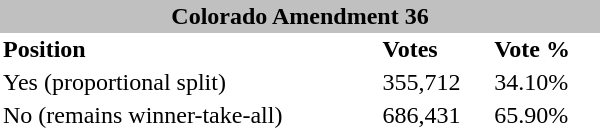<table border="0" cellpadding="2" cellspacing="0" style="width:400px;">
<tr>
<td colspan="3" style="text-align:center; background:silver;"><strong>Colorado Amendment 36</strong></td>
</tr>
<tr>
<td><strong>Position</strong></td>
<td><strong>Votes</strong></td>
<td><strong>Vote %</strong></td>
</tr>
<tr>
<td>Yes (proportional split)</td>
<td>355,712</td>
<td>34.10%</td>
</tr>
<tr>
<td>No (remains winner-take-all)</td>
<td>686,431</td>
<td>65.90%</td>
</tr>
</table>
